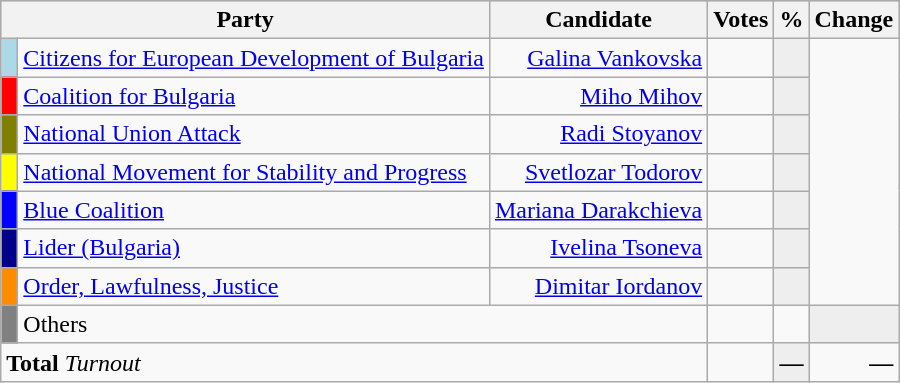<table class="wikitable" border="1">
<tr style="background-color:#C9C9C9">
<th align=left colspan=2 valign=top>Party</th>
<th align-right>Candidate</th>
<th align-right>Votes</th>
<th align=right>%</th>
<th align=right>Change</th>
</tr>
<tr>
<td bgcolor="lightblue"> </td>
<td align=left><a href='#'>Citizens for European Development of Bulgaria</a></td>
<td align=right><a href='#'>Galina Vankovska</a></td>
<td align=right></td>
<td align=right style="background-color:#EEEEEE"></td>
</tr>
<tr>
<td bgcolor="red"> </td>
<td align=left><a href='#'>Coalition for Bulgaria</a></td>
<td align=right><a href='#'>Miho Mihov</a></td>
<td align=right></td>
<td align=right style="background-color:#EEEEEE"></td>
</tr>
<tr>
<td bgcolor="#808000"> </td>
<td align=left><a href='#'>National Union Attack</a></td>
<td align=right><a href='#'>Radi Stoyanov</a></td>
<td align=right></td>
<td align=right style="background-color:#EEEEEE"></td>
</tr>
<tr>
<td bgcolor="yellow"> </td>
<td align=left><a href='#'>National Movement for Stability and Progress</a></td>
<td align=right><a href='#'>Svetlozar Todorov</a></td>
<td align=right></td>
<td align=right style="background-color:#EEEEEE"></td>
</tr>
<tr>
<td bgcolor="blue"> </td>
<td align=left><a href='#'>Blue Coalition</a></td>
<td align=right><a href='#'>Mariana Darakchieva</a></td>
<td align=right></td>
<td align=right style="background-color:#EEEEEE"></td>
</tr>
<tr>
<td bgcolor="darkblue"> </td>
<td align=left><a href='#'>Lider (Bulgaria)</a></td>
<td align=right><a href='#'>Ivelina Tsoneva</a></td>
<td align=right></td>
<td align=right style="background-color:#EEEEEE"></td>
</tr>
<tr>
<td bgcolor="darkorange"> </td>
<td align=left><a href='#'>Order, Lawfulness, Justice</a></td>
<td align=right><a href='#'>Dimitar Iordanov</a></td>
<td align=right></td>
<td align=right style="background-color:#EEEEEE"></td>
</tr>
<tr>
<td bgcolor="grey"> </td>
<td align=left colspan=2>Others</td>
<td align=right></td>
<td align=right></td>
<td align=right style="background-color:#EEEEEE"></td>
</tr>
<tr>
<td align=left colspan=3><strong>Total</strong>      <em> Turnout</em></td>
<td align=right></td>
<td align=right style="background-color:#EEEEEE"><strong>—</strong></td>
<td align=right><strong>—</strong></td>
</tr>
</table>
